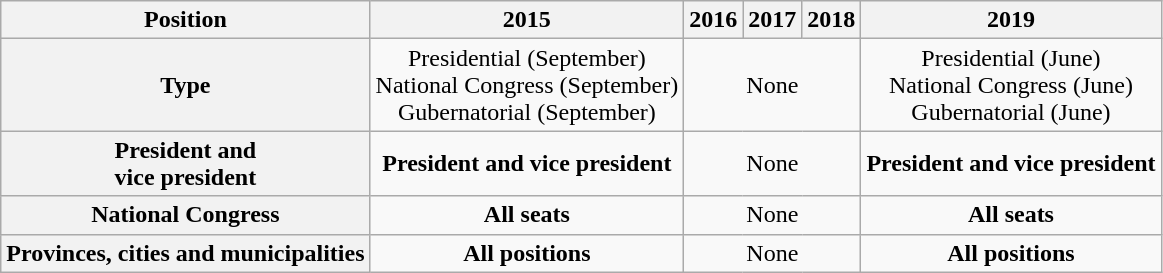<table class=wikitable style="text-align:center;">
<tr>
<th>Position</th>
<th>2015</th>
<th>2016</th>
<th>2017</th>
<th>2018</th>
<th>2019</th>
</tr>
<tr>
<th>Type</th>
<td>Presidential (September)<br>National Congress (September)<br>Gubernatorial (September)</td>
<td colspan=3>None</td>
<td>Presidential (June)<br>National Congress (June)<br>Gubernatorial (June)</td>
</tr>
<tr>
<th>President and<br>vice president</th>
<td><strong>President and vice president</strong></td>
<td colspan=3>None</td>
<td><strong>President and vice president</strong></td>
</tr>
<tr>
<th>National Congress</th>
<td><strong>All seats</strong></td>
<td colspan=3>None</td>
<td><strong>All seats</strong></td>
</tr>
<tr>
<th>Provinces, cities and municipalities</th>
<td><strong>All positions</strong></td>
<td colspan=3>None</td>
<td><strong>All positions</strong></td>
</tr>
</table>
